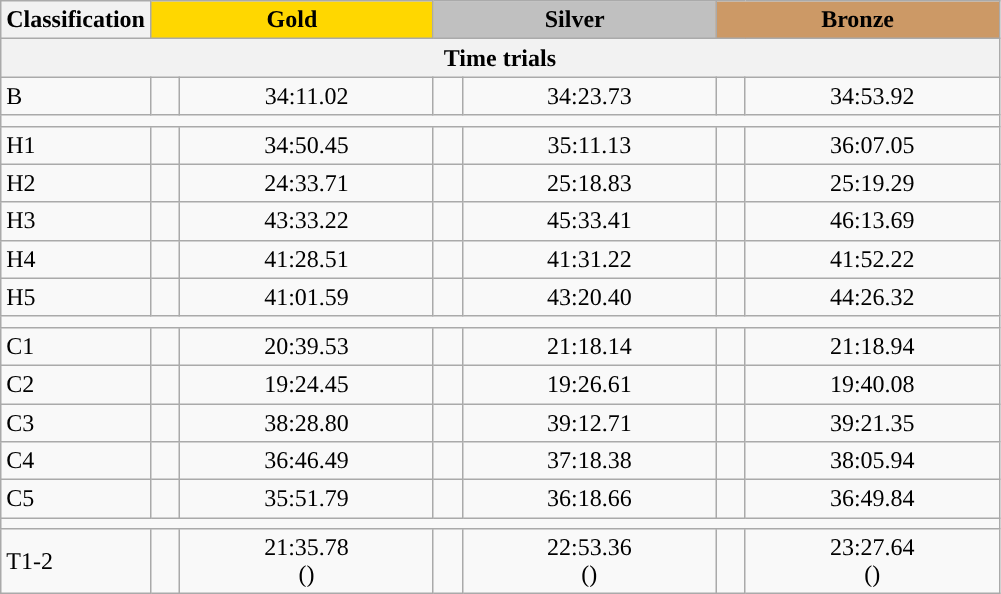<table class=wikitable style="font-size:100%">
<tr>
<th rowspan="1" width="15%">Classification</th>
<th colspan="2" style="background:gold;">Gold</th>
<th colspan="2" style="background:silver;">Silver</th>
<th colspan="2" style="background:#CC9966;">Bronze</th>
</tr>
<tr>
<th colspan="7">Time trials</th>
</tr>
<tr>
<td>B <br></td>
<td></td>
<td align="center">34:11.02</td>
<td></td>
<td align="center">34:23.73</td>
<td></td>
<td align="center">34:53.92</td>
</tr>
<tr>
<td colspan="7"></td>
</tr>
<tr>
<td>H1 <br></td>
<td></td>
<td align="center">34:50.45</td>
<td></td>
<td align="center">35:11.13</td>
<td></td>
<td align="center">36:07.05</td>
</tr>
<tr>
<td>H2 <br></td>
<td></td>
<td align="center">24:33.71</td>
<td></td>
<td align="center">25:18.83</td>
<td></td>
<td align="center">25:19.29</td>
</tr>
<tr>
<td>H3 <br></td>
<td></td>
<td align="center">43:33.22</td>
<td></td>
<td align="center">45:33.41</td>
<td></td>
<td align="center">46:13.69</td>
</tr>
<tr>
<td>H4 <br></td>
<td></td>
<td align="center">41:28.51</td>
<td></td>
<td align="center">41:31.22</td>
<td></td>
<td align="center">41:52.22</td>
</tr>
<tr>
<td>H5 <br></td>
<td></td>
<td align="center">41:01.59</td>
<td></td>
<td align="center">43:20.40</td>
<td></td>
<td align="center">44:26.32</td>
</tr>
<tr>
<td colspan="7"></td>
</tr>
<tr>
<td>C1 <br></td>
<td></td>
<td align="center">20:39.53</td>
<td></td>
<td align="center">21:18.14</td>
<td></td>
<td align="center">21:18.94</td>
</tr>
<tr>
<td>C2 <br></td>
<td></td>
<td align="center">19:24.45</td>
<td></td>
<td align="center">19:26.61</td>
<td></td>
<td align="center">19:40.08</td>
</tr>
<tr>
<td>C3 <br></td>
<td></td>
<td align="center">38:28.80</td>
<td></td>
<td align="center">39:12.71</td>
<td></td>
<td align="center">39:21.35</td>
</tr>
<tr>
<td>C4 <br></td>
<td></td>
<td align="center">36:46.49</td>
<td></td>
<td align="center">37:18.38</td>
<td></td>
<td align="center">38:05.94</td>
</tr>
<tr>
<td>C5 <br></td>
<td></td>
<td align="center">35:51.79</td>
<td></td>
<td align="center">36:18.66</td>
<td></td>
<td align="center">36:49.84</td>
</tr>
<tr>
<td colspan="7"></td>
</tr>
<tr>
<td>T1-2 <br></td>
<td></td>
<td align="center">21:35.78 <br>()</td>
<td></td>
<td align="center">22:53.36 <br>()</td>
<td></td>
<td align="center">23:27.64 <br>()</td>
</tr>
</table>
